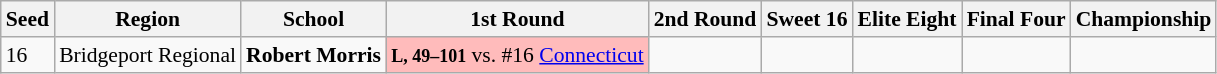<table class="sortable wikitable" style="white-space:nowrap; font-size:90%;">
<tr>
<th>Seed</th>
<th>Region</th>
<th>School</th>
<th>1st Round</th>
<th>2nd Round</th>
<th>Sweet 16</th>
<th>Elite Eight</th>
<th>Final Four</th>
<th>Championship</th>
</tr>
<tr>
<td>16</td>
<td>Bridgeport Regional</td>
<td><strong>Robert Morris</strong></td>
<td style="background:#fbb;"><small><strong>L, 49–101</strong></small> vs. #16 <a href='#'>Connecticut</a></td>
<td></td>
<td></td>
<td></td>
<td></td>
<td></td>
</tr>
</table>
